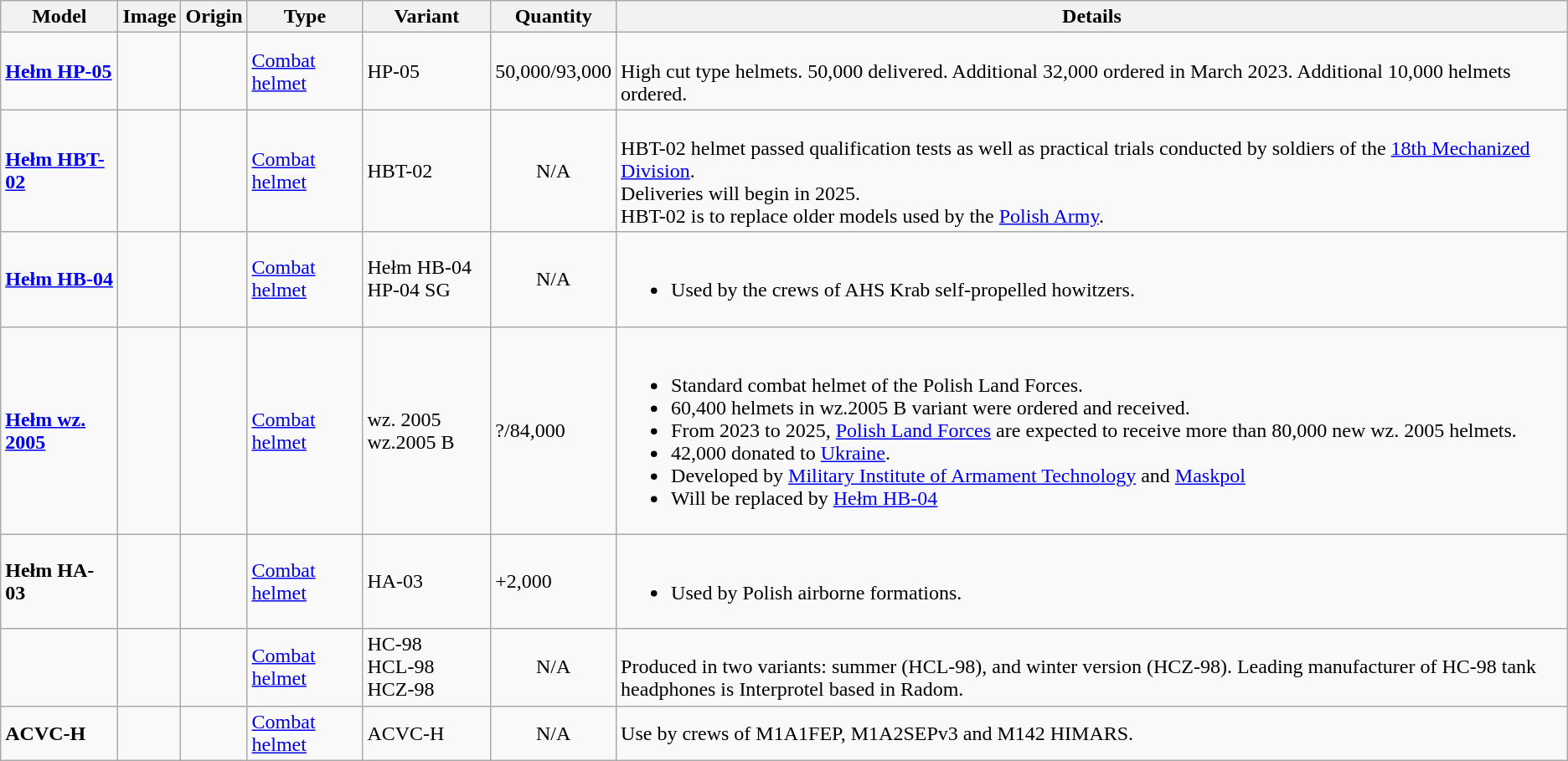<table class="wikitable">
<tr>
<th>Model</th>
<th>Image</th>
<th>Origin</th>
<th>Type</th>
<th>Variant</th>
<th>Quantity</th>
<th>Details</th>
</tr>
<tr>
<td><strong><a href='#'>Hełm HP-05</a></strong></td>
<td></td>
<td><small></small></td>
<td><a href='#'>Combat helmet</a></td>
<td>HP-05</td>
<td>50,000/93,000</td>
<td><br>High cut type helmets. 50,000 delivered.
Additional 32,000 ordered in March 2023.
Additional 10,000 helmets ordered.</td>
</tr>
<tr>
<td><strong><a href='#'>Hełm HBT-02</a></strong></td>
<td></td>
<td><small></small></td>
<td><a href='#'>Combat helmet</a></td>
<td>HBT-02</td>
<td style="text-align: center;">N/A</td>
<td><br>HBT-02 helmet passed qualification tests as well as practical trials conducted by soldiers of the <a href='#'>18th Mechanized Division</a>.<br>Deliveries will begin in 2025.<br>HBT-02 is to replace older models used by the <a href='#'>Polish Army</a>.</td>
</tr>
<tr>
<td><strong><a href='#'>Hełm HB-04</a></strong></td>
<td></td>
<td><small></small></td>
<td><a href='#'>Combat helmet</a></td>
<td>Hełm HB-04<br>HP-04 SG</td>
<td style="text-align: center;">N/A</td>
<td><br><ul><li>Used by the crews of AHS Krab self-propelled howitzers.</li></ul></td>
</tr>
<tr>
<td><strong><a href='#'>Hełm wz. 2005</a></strong></td>
<td></td>
<td><small></small></td>
<td><a href='#'>Combat helmet</a></td>
<td>wz. 2005<br> wz.2005 B</td>
<td>?/84,000</td>
<td><br><ul><li>Standard combat helmet of the Polish Land Forces.</li><li>60,400 helmets in wz.2005 B variant were ordered and received.</li><li>From 2023 to 2025, <a href='#'>Polish Land Forces</a> are expected to receive more than 80,000 new wz. 2005 helmets.</li><li>42,000 donated to <a href='#'>Ukraine</a>.</li><li>Developed by <a href='#'>Military Institute of Armament Technology</a> and <a href='#'>Maskpol</a></li><li>Will be replaced by <a href='#'>Hełm HB-04</a></li></ul></td>
</tr>
<tr>
<td><strong>Hełm HA-03</strong></td>
<td></td>
<td><small></small></td>
<td><a href='#'>Combat helmet</a></td>
<td>HA-03</td>
<td>+2,000  </td>
<td><br><ul><li>Used by Polish airborne formations.</li></ul></td>
</tr>
<tr>
<td><strong></strong></td>
<td></td>
<td><small></small></td>
<td><a href='#'>Combat helmet</a></td>
<td>HC-98<br>HCL-98 
HCZ-98</td>
<td style="text-align: center;">N/A</td>
<td><br>Produced in two variants: summer (HCL-98), and winter version (HCZ-98).
Leading manufacturer of HC-98 tank headphones is Interprotel based in Radom.</td>
</tr>
<tr>
<td><strong>ACVC-H</strong></td>
<td></td>
<td><small></small></td>
<td><a href='#'>Combat helmet</a></td>
<td>ACVC-H</td>
<td style="text-align: center;">N/A</td>
<td>Use by crews of M1A1FEP, M1A2SEPv3 and M142 HIMARS.</td>
</tr>
</table>
